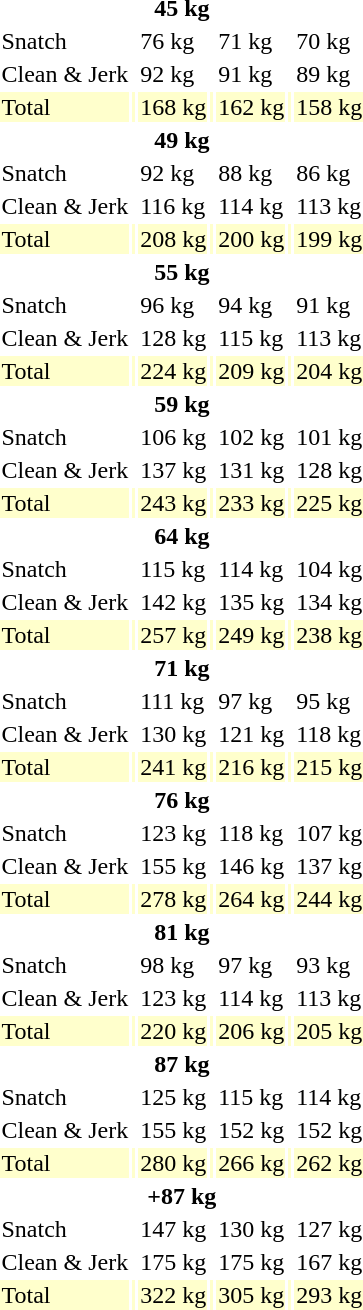<table>
<tr>
<th colspan=7>45 kg</th>
</tr>
<tr>
<td>Snatch</td>
<td></td>
<td>76 kg</td>
<td></td>
<td>71 kg</td>
<td></td>
<td>70 kg</td>
</tr>
<tr>
<td>Clean & Jerk</td>
<td></td>
<td>92 kg</td>
<td></td>
<td>91 kg</td>
<td></td>
<td>89 kg</td>
</tr>
<tr bgcolor=ffffcc>
<td>Total</td>
<td></td>
<td>168 kg</td>
<td></td>
<td>162 kg</td>
<td></td>
<td>158 kg</td>
</tr>
<tr>
<th colspan=7>49 kg</th>
</tr>
<tr>
<td>Snatch</td>
<td></td>
<td>92 kg</td>
<td></td>
<td>88 kg</td>
<td></td>
<td>86 kg</td>
</tr>
<tr>
<td>Clean & Jerk</td>
<td></td>
<td>116 kg</td>
<td></td>
<td>114 kg</td>
<td></td>
<td>113 kg</td>
</tr>
<tr bgcolor=ffffcc>
<td>Total</td>
<td></td>
<td>208 kg</td>
<td></td>
<td>200 kg</td>
<td></td>
<td>199 kg</td>
</tr>
<tr>
<th colspan=7>55 kg</th>
</tr>
<tr>
<td>Snatch</td>
<td></td>
<td>96 kg</td>
<td></td>
<td>94 kg</td>
<td></td>
<td>91 kg</td>
</tr>
<tr>
<td>Clean & Jerk</td>
<td></td>
<td>128 kg<br></td>
<td></td>
<td>115 kg</td>
<td></td>
<td>113 kg</td>
</tr>
<tr bgcolor=ffffcc>
<td>Total</td>
<td></td>
<td>224 kg</td>
<td></td>
<td>209 kg</td>
<td></td>
<td>204 kg</td>
</tr>
<tr>
<th colspan=7>59 kg</th>
</tr>
<tr>
<td>Snatch</td>
<td></td>
<td>106 kg<br></td>
<td></td>
<td>102 kg</td>
<td></td>
<td>101 kg</td>
</tr>
<tr>
<td>Clean & Jerk</td>
<td></td>
<td>137 kg<br></td>
<td></td>
<td>131 kg</td>
<td></td>
<td>128 kg</td>
</tr>
<tr bgcolor=ffffcc>
<td>Total</td>
<td></td>
<td>243 kg<br></td>
<td></td>
<td>233 kg</td>
<td></td>
<td>225 kg</td>
</tr>
<tr>
<th colspan=7>64 kg</th>
</tr>
<tr>
<td>Snatch</td>
<td></td>
<td>115 kg<br></td>
<td></td>
<td>114 kg</td>
<td></td>
<td>104 kg</td>
</tr>
<tr>
<td>Clean & Jerk</td>
<td></td>
<td>142 kg<br></td>
<td></td>
<td>135 kg</td>
<td></td>
<td>134 kg</td>
</tr>
<tr bgcolor=ffffcc>
<td>Total</td>
<td></td>
<td>257 kg<br></td>
<td></td>
<td>249 kg</td>
<td></td>
<td>238 kg</td>
</tr>
<tr>
<th colspan=7>71 kg</th>
</tr>
<tr>
<td>Snatch</td>
<td></td>
<td>111 kg</td>
<td></td>
<td>97 kg</td>
<td></td>
<td>95 kg</td>
</tr>
<tr>
<td>Clean & Jerk</td>
<td></td>
<td>130 kg</td>
<td></td>
<td>121 kg</td>
<td></td>
<td>118 kg</td>
</tr>
<tr bgcolor=ffffcc>
<td>Total</td>
<td></td>
<td>241 kg</td>
<td></td>
<td>216 kg</td>
<td></td>
<td>215 kg</td>
</tr>
<tr>
<th colspan=7>76 kg</th>
</tr>
<tr>
<td>Snatch</td>
<td></td>
<td>123 kg<br></td>
<td></td>
<td>118 kg</td>
<td></td>
<td>107 kg</td>
</tr>
<tr>
<td>Clean & Jerk</td>
<td></td>
<td>155 kg</td>
<td></td>
<td>146 kg</td>
<td></td>
<td>137 kg</td>
</tr>
<tr bgcolor=ffffcc>
<td>Total</td>
<td></td>
<td>278 kg<br></td>
<td></td>
<td>264 kg</td>
<td></td>
<td>244 kg</td>
</tr>
<tr>
<th colspan=7>81 kg</th>
</tr>
<tr>
<td>Snatch</td>
<td></td>
<td>98 kg</td>
<td></td>
<td>97 kg</td>
<td></td>
<td>93 kg</td>
</tr>
<tr>
<td>Clean & Jerk</td>
<td></td>
<td>123 kg</td>
<td></td>
<td>114 kg</td>
<td></td>
<td>113 kg</td>
</tr>
<tr bgcolor=ffffcc>
<td>Total</td>
<td></td>
<td>220 kg</td>
<td></td>
<td>206 kg</td>
<td></td>
<td>205 kg</td>
</tr>
<tr>
<th colspan=7>87 kg</th>
</tr>
<tr>
<td>Snatch</td>
<td></td>
<td>125 kg</td>
<td></td>
<td>115 kg</td>
<td></td>
<td>114 kg</td>
</tr>
<tr>
<td>Clean & Jerk</td>
<td></td>
<td>155 kg</td>
<td></td>
<td>152 kg</td>
<td></td>
<td>152 kg</td>
</tr>
<tr bgcolor=ffffcc>
<td>Total</td>
<td></td>
<td>280 kg</td>
<td></td>
<td>266 kg</td>
<td></td>
<td>262 kg</td>
</tr>
<tr>
<th colspan=7>+87 kg</th>
</tr>
<tr>
<td>Snatch</td>
<td></td>
<td>147 kg<br></td>
<td></td>
<td>130 kg</td>
<td></td>
<td>127 kg</td>
</tr>
<tr>
<td>Clean & Jerk</td>
<td></td>
<td>175 kg</td>
<td></td>
<td>175 kg</td>
<td></td>
<td>167 kg</td>
</tr>
<tr bgcolor=ffffcc>
<td>Total</td>
<td></td>
<td>322 kg</td>
<td></td>
<td>305 kg</td>
<td></td>
<td>293 kg</td>
</tr>
</table>
